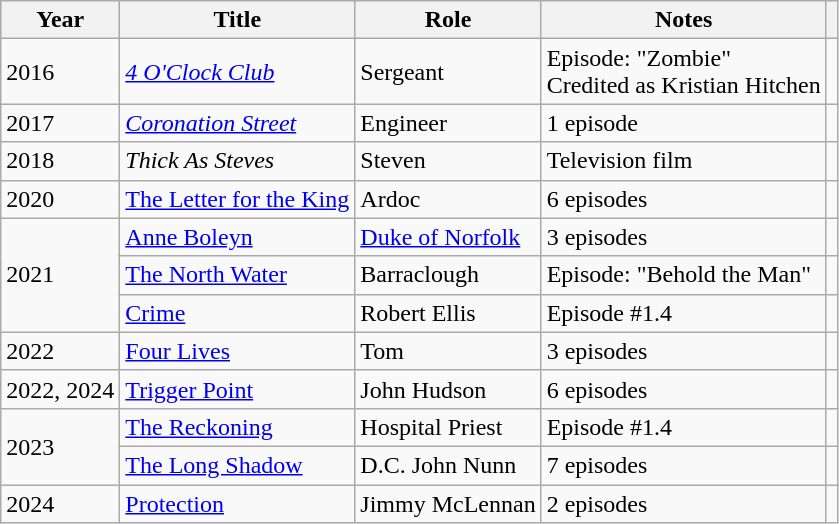<table class="wikitable">
<tr>
<th>Year</th>
<th>Title</th>
<th>Role</th>
<th>Notes</th>
<th></th>
</tr>
<tr>
<td>2016</td>
<td><em><a href='#'>4 O'Clock Club</a></em></td>
<td>Sergeant</td>
<td>Episode: "Zombie"<br>Credited as Kristian Hitchen</td>
<td></td>
</tr>
<tr>
<td>2017</td>
<td><em><a href='#'>Coronation Street</a></em></td>
<td>Engineer</td>
<td>1 episode</td>
<td></td>
</tr>
<tr>
<td>2018</td>
<td><em>Thick As Steves<strong></td>
<td>Steven</td>
<td>Television film</td>
<td></td>
</tr>
<tr>
<td>2020</td>
<td></em><a href='#'>The Letter for the King</a><em></td>
<td>Ardoc</td>
<td>6 episodes</td>
<td></td>
</tr>
<tr>
<td rowspan="3">2021</td>
<td></em><a href='#'>Anne Boleyn</a><em></td>
<td><a href='#'>Duke of Norfolk</a></td>
<td>3 episodes</td>
<td></td>
</tr>
<tr>
<td></em><a href='#'>The North Water</a><em></td>
<td>Barraclough</td>
<td>Episode: "Behold the Man"</td>
<td></td>
</tr>
<tr>
<td></em><a href='#'>Crime</a><em></td>
<td>Robert Ellis</td>
<td>Episode #1.4</td>
<td></td>
</tr>
<tr>
<td>2022</td>
<td></em><a href='#'>Four Lives</a><em></td>
<td>Tom</td>
<td>3 episodes</td>
<td></td>
</tr>
<tr>
<td>2022, 2024</td>
<td></em><a href='#'>Trigger Point</a><em></td>
<td>John Hudson</td>
<td>6 episodes</td>
<td></td>
</tr>
<tr>
<td rowspan="2">2023</td>
<td></em><a href='#'>The Reckoning</a><em></td>
<td>Hospital Priest</td>
<td>Episode #1.4</td>
<td></td>
</tr>
<tr>
<td></em><a href='#'>The Long Shadow</a><em></td>
<td>D.C. John Nunn</td>
<td>7 episodes</td>
<td></td>
</tr>
<tr>
<td>2024</td>
<td></em><a href='#'>Protection</a><em></td>
<td>Jimmy McLennan</td>
<td>2 episodes</td>
<td></td>
</tr>
</table>
